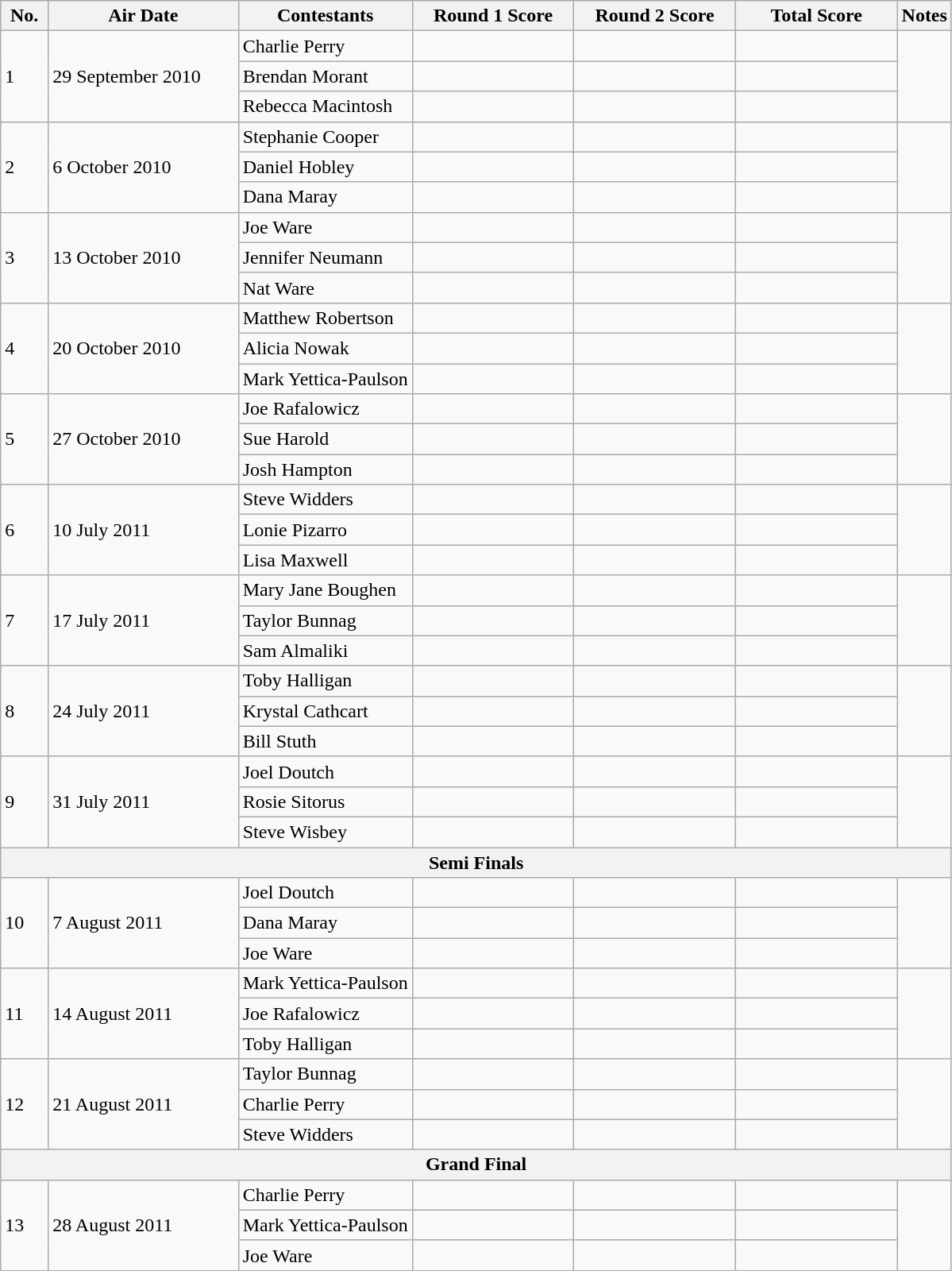<table class="wikitable">
<tr>
<th width="5%">No.</th>
<th width="20%">Air Date</th>
<th>Contestants</th>
<th width="17%">Round 1 Score</th>
<th width="17%">Round 2 Score</th>
<th width="17%">Total Score</th>
<th width="2px">Notes</th>
</tr>
<tr>
<td rowspan="3">1</td>
<td rowspan="3">29 September 2010</td>
<td>Charlie Perry</td>
<td></td>
<td></td>
<td></td>
<td rowspan="3"></td>
</tr>
<tr>
<td>Brendan Morant</td>
<td></td>
<td></td>
<td></td>
</tr>
<tr>
<td>Rebecca Macintosh</td>
<td></td>
<td></td>
<td></td>
</tr>
<tr>
<td rowspan="3">2</td>
<td rowspan="3">6 October 2010</td>
<td>Stephanie Cooper</td>
<td></td>
<td></td>
<td></td>
<td rowspan="3"></td>
</tr>
<tr>
<td>Daniel Hobley</td>
<td></td>
<td></td>
<td></td>
</tr>
<tr>
<td>Dana Maray</td>
<td></td>
<td></td>
<td></td>
</tr>
<tr>
<td rowspan="3">3</td>
<td rowspan="3">13 October 2010</td>
<td>Joe Ware</td>
<td></td>
<td></td>
<td></td>
<td rowspan="3"></td>
</tr>
<tr>
<td>Jennifer Neumann</td>
<td></td>
<td></td>
<td></td>
</tr>
<tr>
<td>Nat Ware</td>
<td></td>
<td></td>
<td></td>
</tr>
<tr>
<td rowspan="3">4</td>
<td rowspan="3">20 October 2010</td>
<td>Matthew Robertson</td>
<td></td>
<td></td>
<td></td>
<td rowspan="3"></td>
</tr>
<tr>
<td>Alicia Nowak</td>
<td></td>
<td></td>
<td></td>
</tr>
<tr>
<td>Mark Yettica-Paulson</td>
<td></td>
<td></td>
<td></td>
</tr>
<tr>
<td rowspan="3">5</td>
<td rowspan="3">27 October 2010</td>
<td>Joe Rafalowicz</td>
<td></td>
<td></td>
<td></td>
<td rowspan="3"></td>
</tr>
<tr>
<td>Sue Harold</td>
<td></td>
<td></td>
<td></td>
</tr>
<tr>
<td>Josh Hampton</td>
<td></td>
<td></td>
<td></td>
</tr>
<tr>
<td rowspan="3">6</td>
<td rowspan="3">10 July 2011</td>
<td>Steve Widders</td>
<td></td>
<td></td>
<td></td>
<td rowspan="3"></td>
</tr>
<tr>
<td>Lonie Pizarro</td>
<td></td>
<td></td>
<td></td>
</tr>
<tr>
<td>Lisa Maxwell</td>
<td></td>
<td></td>
<td></td>
</tr>
<tr>
<td rowspan="3">7</td>
<td rowspan="3">17 July 2011</td>
<td>Mary Jane Boughen</td>
<td></td>
<td></td>
<td></td>
<td rowspan="3"></td>
</tr>
<tr>
<td>Taylor Bunnag</td>
<td></td>
<td></td>
<td></td>
</tr>
<tr>
<td>Sam Almaliki</td>
<td></td>
<td></td>
<td></td>
</tr>
<tr>
<td rowspan="3">8</td>
<td rowspan="3">24 July 2011</td>
<td>Toby Halligan</td>
<td></td>
<td></td>
<td></td>
<td rowspan="3"></td>
</tr>
<tr>
<td>Krystal Cathcart</td>
<td></td>
<td></td>
<td></td>
</tr>
<tr>
<td>Bill Stuth</td>
<td></td>
<td></td>
<td></td>
</tr>
<tr>
<td rowspan="3">9</td>
<td rowspan="3">31 July 2011</td>
<td>Joel Doutch</td>
<td></td>
<td></td>
<td></td>
<td rowspan="3"></td>
</tr>
<tr>
<td>Rosie Sitorus</td>
<td></td>
<td></td>
<td></td>
</tr>
<tr>
<td>Steve Wisbey</td>
<td></td>
<td></td>
<td></td>
</tr>
<tr>
<th colspan="7">Semi Finals</th>
</tr>
<tr>
<td rowspan="3">10</td>
<td rowspan="3">7 August 2011</td>
<td>Joel Doutch</td>
<td></td>
<td></td>
<td></td>
<td rowspan="3"></td>
</tr>
<tr>
<td>Dana Maray</td>
<td></td>
<td></td>
<td></td>
</tr>
<tr>
<td>Joe Ware</td>
<td></td>
<td></td>
<td></td>
</tr>
<tr>
<td rowspan="3">11</td>
<td rowspan="3">14 August 2011</td>
<td>Mark Yettica-Paulson</td>
<td></td>
<td></td>
<td></td>
<td rowspan="3"></td>
</tr>
<tr>
<td>Joe Rafalowicz</td>
<td></td>
<td></td>
<td></td>
</tr>
<tr>
<td>Toby Halligan</td>
<td></td>
<td></td>
<td></td>
</tr>
<tr>
<td rowspan="3">12</td>
<td rowspan="3">21 August 2011</td>
<td>Taylor Bunnag</td>
<td></td>
<td></td>
<td></td>
<td rowspan="3"><br></td>
</tr>
<tr>
<td>Charlie Perry</td>
<td></td>
<td></td>
<td></td>
</tr>
<tr>
<td>Steve Widders</td>
<td></td>
<td></td>
<td></td>
</tr>
<tr>
<th colspan="7">Grand Final</th>
</tr>
<tr>
<td rowspan="3">13</td>
<td rowspan="3">28 August 2011</td>
<td>Charlie Perry</td>
<td></td>
<td></td>
<td></td>
<td rowspan="3"></td>
</tr>
<tr>
<td>Mark Yettica-Paulson</td>
<td></td>
<td></td>
<td></td>
</tr>
<tr>
<td>Joe Ware</td>
<td></td>
<td></td>
<td></td>
</tr>
</table>
